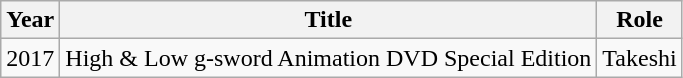<table class="wikitable">
<tr>
<th>Year</th>
<th>Title</th>
<th>Role</th>
</tr>
<tr>
<td>2017</td>
<td>High & Low g-sword Animation DVD Special Edition</td>
<td>Takeshi</td>
</tr>
</table>
